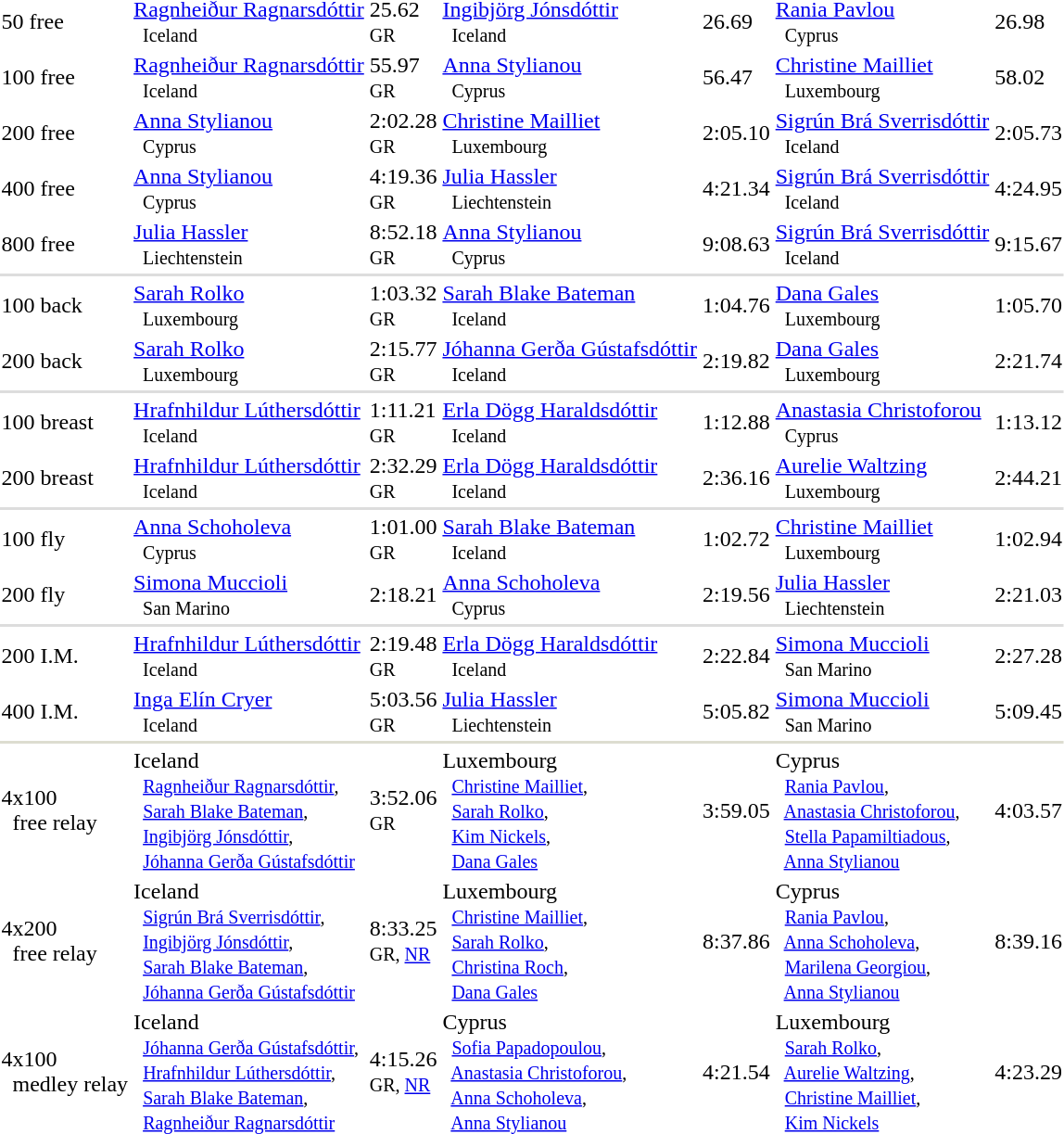<table>
<tr>
<td>50 free</td>
<td><a href='#'>Ragnheiður Ragnarsdóttir</a> <small><br>   Iceland </small></td>
<td>25.62 <small><br> GR</small></td>
<td><a href='#'>Ingibjörg Jónsdóttir</a> <small><br>   Iceland </small></td>
<td>26.69</td>
<td><a href='#'>Rania Pavlou</a> <small><br>   Cyprus </small></td>
<td>26.98</td>
</tr>
<tr>
<td>100 free</td>
<td><a href='#'>Ragnheiður Ragnarsdóttir</a> <small><br>   Iceland </small></td>
<td>55.97 <small><br> GR</small></td>
<td><a href='#'>Anna Stylianou</a> <small><br>   Cyprus </small></td>
<td>56.47</td>
<td><a href='#'>Christine Mailliet</a> <small><br>   Luxembourg </small></td>
<td>58.02</td>
</tr>
<tr>
<td>200 free</td>
<td><a href='#'>Anna Stylianou</a> <small><br>   Cyprus </small></td>
<td>2:02.28 <small><br> GR</small></td>
<td><a href='#'>Christine Mailliet</a> <small><br>   Luxembourg </small></td>
<td>2:05.10</td>
<td><a href='#'>Sigrún Brá Sverrisdóttir</a> <small><br>   Iceland </small></td>
<td>2:05.73</td>
</tr>
<tr>
<td>400 free</td>
<td><a href='#'>Anna Stylianou</a> <small><br>   Cyprus </small></td>
<td>4:19.36 <small><br> GR</small></td>
<td><a href='#'>Julia Hassler</a> <small><br>   Liechtenstein </small></td>
<td>4:21.34</td>
<td><a href='#'>Sigrún Brá Sverrisdóttir</a> <small><br>   Iceland </small></td>
<td>4:24.95</td>
</tr>
<tr>
<td>800 free</td>
<td><a href='#'>Julia Hassler</a> <small><br>   Liechtenstein </small></td>
<td>8:52.18 <small><br> GR</small></td>
<td><a href='#'>Anna Stylianou</a> <small><br>   Cyprus </small></td>
<td>9:08.63</td>
<td><a href='#'>Sigrún Brá Sverrisdóttir</a> <small><br>   Iceland </small></td>
<td>9:15.67</td>
</tr>
<tr bgcolor=#DDDDDD>
<td colspan=7></td>
</tr>
<tr>
<td>100 back</td>
<td><a href='#'>Sarah Rolko</a> <small><br>   Luxembourg </small></td>
<td>1:03.32 <small><br> GR</small></td>
<td><a href='#'>Sarah Blake Bateman</a> <small><br>   Iceland </small></td>
<td>1:04.76</td>
<td><a href='#'>Dana Gales</a> <small><br>   Luxembourg </small></td>
<td>1:05.70</td>
</tr>
<tr>
<td>200 back</td>
<td><a href='#'>Sarah Rolko</a> <small><br>   Luxembourg </small></td>
<td>2:15.77 <small><br> GR</small></td>
<td><a href='#'>Jóhanna Gerða Gústafsdóttir</a> <small><br>   Iceland </small></td>
<td>2:19.82</td>
<td><a href='#'>Dana Gales</a> <small><br>   Luxembourg </small></td>
<td>2:21.74</td>
</tr>
<tr bgcolor=#DDDDDD>
<td colspan=7></td>
</tr>
<tr>
<td>100 breast</td>
<td><a href='#'>Hrafnhildur Lúthersdóttir</a> <small><br>   Iceland </small></td>
<td>1:11.21 <small><br> GR</small></td>
<td><a href='#'>Erla Dögg Haraldsdóttir</a> <small><br>   Iceland </small></td>
<td>1:12.88</td>
<td><a href='#'>Anastasia Christoforou</a> <small><br>   Cyprus </small></td>
<td>1:13.12</td>
</tr>
<tr>
<td>200 breast</td>
<td><a href='#'>Hrafnhildur Lúthersdóttir</a> <small><br>   Iceland </small></td>
<td>2:32.29 <small><br> GR</small></td>
<td><a href='#'>Erla Dögg Haraldsdóttir</a> <small><br>   Iceland </small></td>
<td>2:36.16</td>
<td><a href='#'>Aurelie Waltzing</a> <small><br>   Luxembourg </small></td>
<td>2:44.21</td>
</tr>
<tr bgcolor=#DDDDDD>
<td colspan=7></td>
</tr>
<tr>
<td>100 fly</td>
<td><a href='#'>Anna Schoholeva</a> <small><br>   Cyprus </small></td>
<td>1:01.00 <small><br> GR</small></td>
<td><a href='#'>Sarah Blake Bateman</a> <small><br>   Iceland </small></td>
<td>1:02.72</td>
<td><a href='#'>Christine Mailliet</a> <small><br>   Luxembourg </small></td>
<td>1:02.94</td>
</tr>
<tr>
<td>200 fly</td>
<td><a href='#'>Simona Muccioli</a> <small><br>   San Marino </small></td>
<td>2:18.21</td>
<td><a href='#'>Anna Schoholeva</a> <small><br>   Cyprus </small></td>
<td>2:19.56</td>
<td><a href='#'>Julia Hassler</a> <small><br>   Liechtenstein </small></td>
<td>2:21.03</td>
</tr>
<tr bgcolor=#DDDDDD>
<td colspan=7></td>
</tr>
<tr>
<td>200 I.M.</td>
<td><a href='#'>Hrafnhildur Lúthersdóttir</a> <small><br>   Iceland </small></td>
<td>2:19.48 <small><br> GR</small></td>
<td><a href='#'>Erla Dögg Haraldsdóttir</a> <small><br>   Iceland </small></td>
<td>2:22.84</td>
<td><a href='#'>Simona Muccioli</a> <small><br>   San Marino </small></td>
<td>2:27.28</td>
</tr>
<tr>
<td>400 I.M.</td>
<td><a href='#'>Inga Elín Cryer</a> <small><br>   Iceland </small></td>
<td>5:03.56 <small><br> GR</small></td>
<td><a href='#'>Julia Hassler</a> <small><br>   Liechtenstein </small></td>
<td>5:05.82</td>
<td><a href='#'>Simona Muccioli</a> <small><br>   San Marino </small></td>
<td>5:09.45</td>
</tr>
<tr bgcolor=#DDDDD>
<td colspan=7></td>
</tr>
<tr>
<td>4x100<br>  free relay</td>
<td> Iceland <small><br>  <a href='#'>Ragnheiður Ragnarsdóttir</a>,<br>  <a href='#'>Sarah Blake Bateman</a>,<br>  <a href='#'>Ingibjörg Jónsdóttir</a>,<br>  <a href='#'>Jóhanna Gerða Gústafsdóttir</a> </small></td>
<td>3:52.06 <small><br> GR</small></td>
<td> Luxembourg <small><br>  <a href='#'>Christine Mailliet</a>,<br>  <a href='#'>Sarah Rolko</a>,<br>  <a href='#'>Kim Nickels</a>,<br>  <a href='#'>Dana Gales</a> </small></td>
<td>3:59.05</td>
<td> Cyprus <small><br>  <a href='#'>Rania Pavlou</a>,<br>  <a href='#'>Anastasia Christoforou</a>,<br>  <a href='#'>Stella Papamiltiadous</a>,<br>  <a href='#'>Anna Stylianou</a> </small></td>
<td>4:03.57</td>
</tr>
<tr>
<td>4x200<br>  free relay</td>
<td> Iceland <small><br>  <a href='#'>Sigrún Brá Sverrisdóttir</a>,<br>  <a href='#'>Ingibjörg Jónsdóttir</a>,<br>  <a href='#'>Sarah Blake Bateman</a>,<br>  <a href='#'>Jóhanna Gerða Gústafsdóttir</a> </small></td>
<td>8:33.25 <small><br> GR, <a href='#'>NR</a></small></td>
<td> Luxembourg <small><br>  <a href='#'>Christine Mailliet</a>,<br>  <a href='#'>Sarah Rolko</a>,<br>  <a href='#'>Christina Roch</a>,<br>  <a href='#'>Dana Gales</a> </small></td>
<td>8:37.86</td>
<td> Cyprus <small><br>  <a href='#'>Rania Pavlou</a>,<br>  <a href='#'>Anna Schoholeva</a>,<br>  <a href='#'>Marilena Georgiou</a>,<br>  <a href='#'>Anna Stylianou</a> </small></td>
<td>8:39.16</td>
</tr>
<tr>
<td>4x100<br>  medley relay</td>
<td> Iceland <small><br>  <a href='#'>Jóhanna Gerða Gústafsdóttir</a>,<br>  <a href='#'>Hrafnhildur Lúthersdóttir</a>,<br>  <a href='#'>Sarah Blake Bateman</a>,<br>  <a href='#'>Ragnheiður Ragnarsdóttir</a> </small></td>
<td>4:15.26 <small><br> GR, <a href='#'>NR</a></small></td>
<td> Cyprus <small><br>  <a href='#'>Sofia Papadopoulou</a>,<br>  <a href='#'>Anastasia Christoforou</a>,<br>  <a href='#'>Anna Schoholeva</a>,<br>  <a href='#'>Anna Stylianou</a> </small></td>
<td>4:21.54</td>
<td> Luxembourg <small><br>  <a href='#'>Sarah Rolko</a>,<br>  <a href='#'>Aurelie Waltzing</a>,<br>  <a href='#'>Christine Mailliet</a>,<br>  <a href='#'>Kim Nickels</a> </small></td>
<td>4:23.29</td>
</tr>
<tr>
</tr>
</table>
